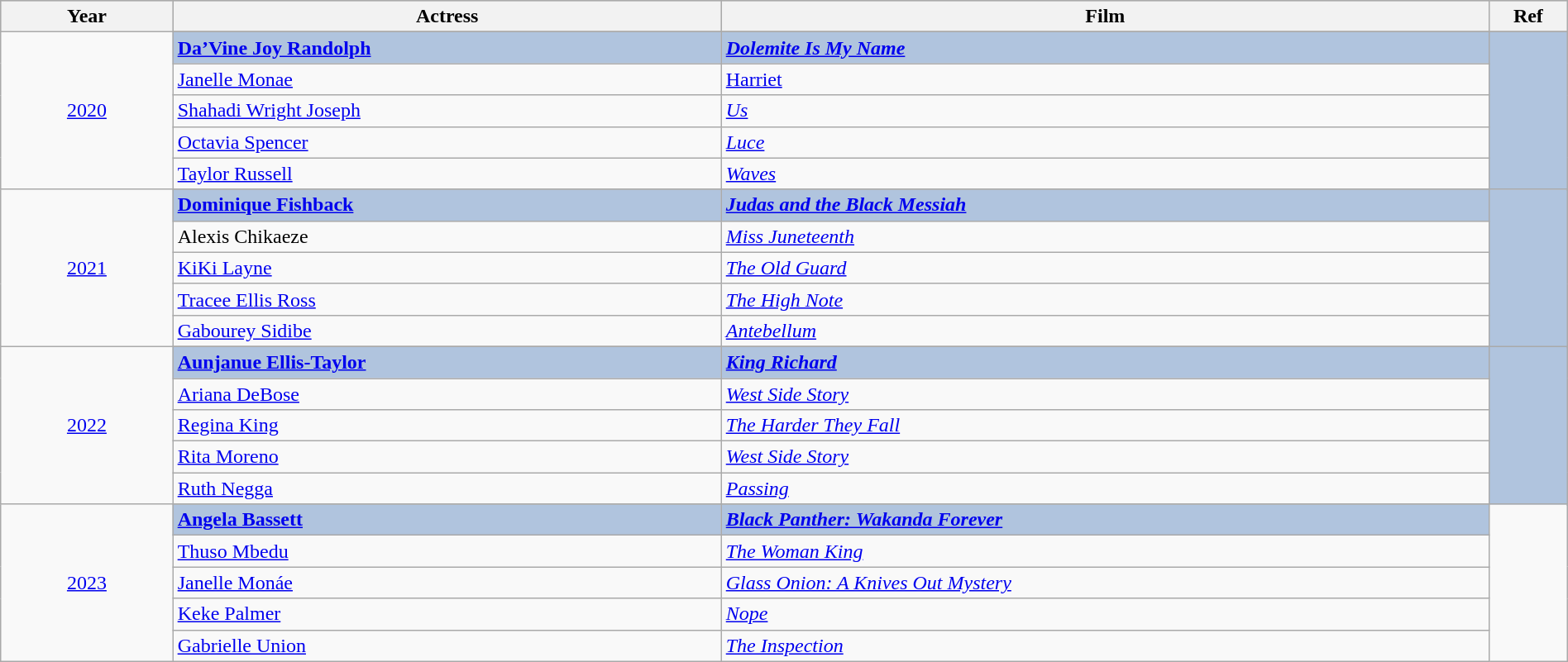<table class="wikitable" style="width:100%;">
<tr style="background:#bebebe;">
<th style="width:11%;">Year</th>
<th style="width:35%;">Actress</th>
<th style="width:49%;">Film</th>
<th style="width:5%;">Ref</th>
</tr>
<tr>
<td rowspan="6" align="center"><a href='#'>2020</a></td>
</tr>
<tr style="background:#B0C4DE">
<td><strong><a href='#'>Da’Vine Joy Randolph</a></strong></td>
<td><strong><em><a href='#'>Dolemite Is My Name</a></em></strong></td>
<td rowspan="6" align="center"></td>
</tr>
<tr>
<td><a href='#'>Janelle Monae</a></td>
<td><a href='#'>Harriet</a></td>
</tr>
<tr>
<td><a href='#'>Shahadi Wright Joseph</a></td>
<td><em><a href='#'>Us</a></em></td>
</tr>
<tr>
<td><a href='#'>Octavia Spencer</a></td>
<td><em><a href='#'>Luce</a></em></td>
</tr>
<tr>
<td><a href='#'>Taylor Russell</a></td>
<td><em><a href='#'>Waves</a></em></td>
</tr>
<tr>
<td rowspan="6" align="center"><a href='#'>2021</a></td>
</tr>
<tr style="background:#B0C4DE">
<td><strong><a href='#'>Dominique Fishback</a></strong></td>
<td><strong><em><a href='#'>Judas and the Black Messiah</a></em></strong></td>
<td rowspan="6" align="center"></td>
</tr>
<tr>
<td>Alexis Chikaeze</td>
<td><em><a href='#'>Miss Juneteenth</a></em></td>
</tr>
<tr>
<td><a href='#'>KiKi Layne</a></td>
<td><em><a href='#'>The Old Guard</a></em></td>
</tr>
<tr>
<td><a href='#'>Tracee Ellis Ross</a></td>
<td><em><a href='#'>The High Note</a></em></td>
</tr>
<tr>
<td><a href='#'>Gabourey Sidibe</a></td>
<td><em><a href='#'>Antebellum</a></em></td>
</tr>
<tr>
<td rowspan="6" align="center"><a href='#'>2022</a></td>
</tr>
<tr style="background:#B0C4DE">
<td><strong><a href='#'>Aunjanue Ellis-Taylor</a></strong></td>
<td><strong><em><a href='#'>King Richard</a></em></strong></td>
<td rowspan="6" align="center"></td>
</tr>
<tr>
<td><a href='#'>Ariana DeBose</a></td>
<td><em><a href='#'>West Side Story</a></em></td>
</tr>
<tr>
<td><a href='#'>Regina King</a></td>
<td><em><a href='#'>The Harder They Fall</a></em></td>
</tr>
<tr>
<td><a href='#'>Rita Moreno</a></td>
<td><em><a href='#'>West Side Story</a></em></td>
</tr>
<tr>
<td><a href='#'>Ruth Negga</a></td>
<td><em><a href='#'>Passing</a></em></td>
</tr>
<tr>
<td rowspan="6" align="center"><a href='#'>2023</a></td>
</tr>
<tr style="background:#B0C4DE">
<td><strong><a href='#'>Angela Bassett</a></strong></td>
<td><strong><em><a href='#'>Black Panther: Wakanda Forever</a></em></strong></td>
</tr>
<tr>
<td><a href='#'>Thuso Mbedu</a></td>
<td><em><a href='#'>The Woman King</a></em></td>
</tr>
<tr>
<td><a href='#'>Janelle Monáe</a></td>
<td><em><a href='#'>Glass Onion: A Knives Out Mystery</a></em></td>
</tr>
<tr>
<td><a href='#'>Keke Palmer</a></td>
<td><em><a href='#'>Nope</a></em></td>
</tr>
<tr>
<td><a href='#'>Gabrielle Union</a></td>
<td><em><a href='#'>The Inspection</a></em></td>
</tr>
</table>
